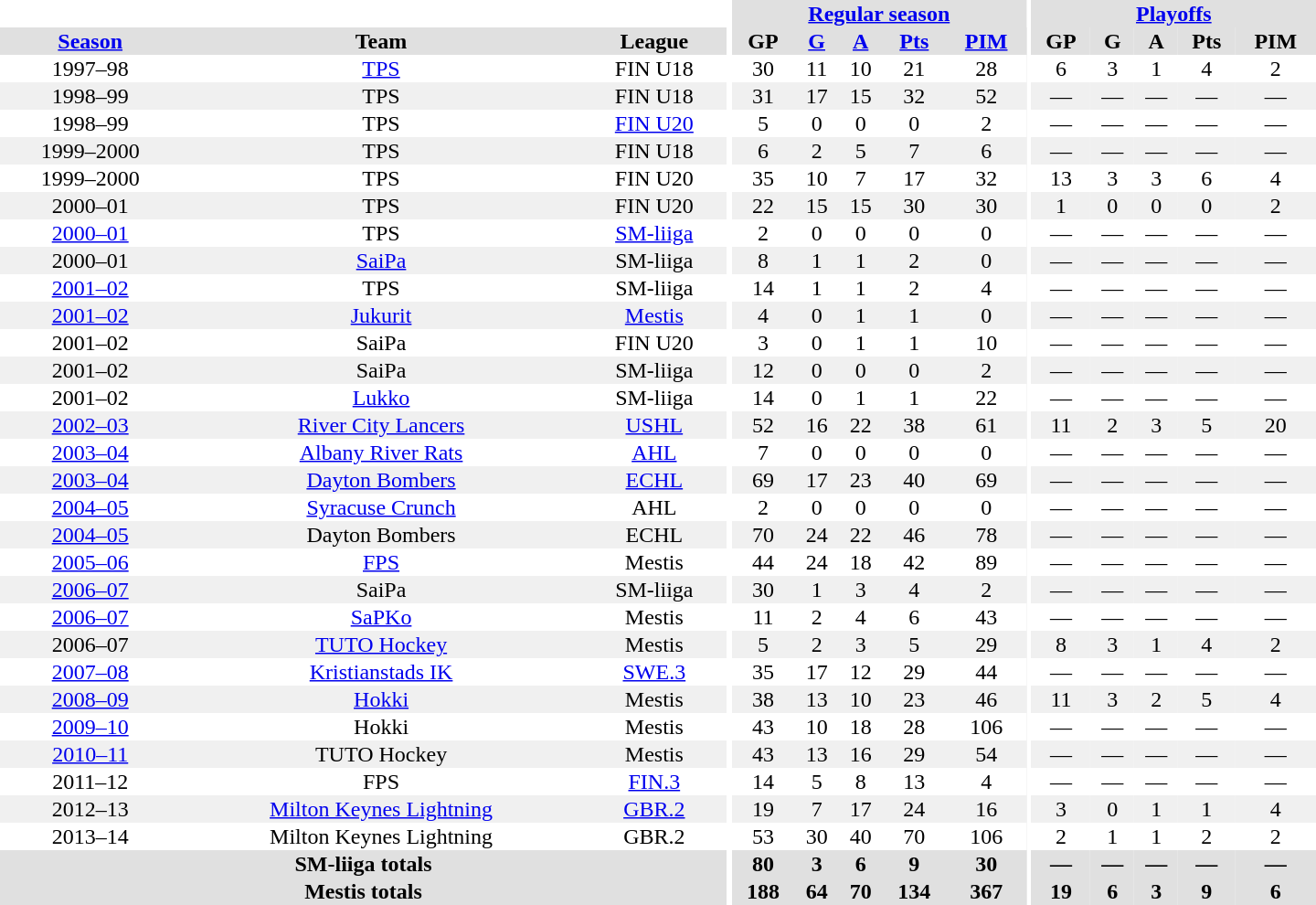<table border="0" cellpadding="1" cellspacing="0" style="text-align:center; width:60em">
<tr bgcolor="#e0e0e0">
<th colspan="3" bgcolor="#ffffff"></th>
<th rowspan="99" bgcolor="#ffffff"></th>
<th colspan="5"><a href='#'>Regular season</a></th>
<th rowspan="99" bgcolor="#ffffff"></th>
<th colspan="5"><a href='#'>Playoffs</a></th>
</tr>
<tr bgcolor="#e0e0e0">
<th><a href='#'>Season</a></th>
<th>Team</th>
<th>League</th>
<th>GP</th>
<th><a href='#'>G</a></th>
<th><a href='#'>A</a></th>
<th><a href='#'>Pts</a></th>
<th><a href='#'>PIM</a></th>
<th>GP</th>
<th>G</th>
<th>A</th>
<th>Pts</th>
<th>PIM</th>
</tr>
<tr>
<td>1997–98</td>
<td><a href='#'>TPS</a></td>
<td>FIN U18</td>
<td>30</td>
<td>11</td>
<td>10</td>
<td>21</td>
<td>28</td>
<td>6</td>
<td>3</td>
<td>1</td>
<td>4</td>
<td>2</td>
</tr>
<tr bgcolor="#f0f0f0">
<td>1998–99</td>
<td>TPS</td>
<td>FIN U18</td>
<td>31</td>
<td>17</td>
<td>15</td>
<td>32</td>
<td>52</td>
<td>—</td>
<td>—</td>
<td>—</td>
<td>—</td>
<td>—</td>
</tr>
<tr>
<td>1998–99</td>
<td>TPS</td>
<td><a href='#'>FIN U20</a></td>
<td>5</td>
<td>0</td>
<td>0</td>
<td>0</td>
<td>2</td>
<td>—</td>
<td>—</td>
<td>—</td>
<td>—</td>
<td>—</td>
</tr>
<tr bgcolor="#f0f0f0">
<td>1999–2000</td>
<td>TPS</td>
<td>FIN U18</td>
<td>6</td>
<td>2</td>
<td>5</td>
<td>7</td>
<td>6</td>
<td>—</td>
<td>—</td>
<td>—</td>
<td>—</td>
<td>—</td>
</tr>
<tr>
<td>1999–2000</td>
<td>TPS</td>
<td>FIN U20</td>
<td>35</td>
<td>10</td>
<td>7</td>
<td>17</td>
<td>32</td>
<td>13</td>
<td>3</td>
<td>3</td>
<td>6</td>
<td>4</td>
</tr>
<tr bgcolor="#f0f0f0">
<td>2000–01</td>
<td>TPS</td>
<td>FIN U20</td>
<td>22</td>
<td>15</td>
<td>15</td>
<td>30</td>
<td>30</td>
<td>1</td>
<td>0</td>
<td>0</td>
<td>0</td>
<td>2</td>
</tr>
<tr>
<td><a href='#'>2000–01</a></td>
<td>TPS</td>
<td><a href='#'>SM-liiga</a></td>
<td>2</td>
<td>0</td>
<td>0</td>
<td>0</td>
<td>0</td>
<td>—</td>
<td>—</td>
<td>—</td>
<td>—</td>
<td>—</td>
</tr>
<tr bgcolor="#f0f0f0">
<td>2000–01</td>
<td><a href='#'>SaiPa</a></td>
<td>SM-liiga</td>
<td>8</td>
<td>1</td>
<td>1</td>
<td>2</td>
<td>0</td>
<td>—</td>
<td>—</td>
<td>—</td>
<td>—</td>
<td>—</td>
</tr>
<tr>
<td><a href='#'>2001–02</a></td>
<td>TPS</td>
<td>SM-liiga</td>
<td>14</td>
<td>1</td>
<td>1</td>
<td>2</td>
<td>4</td>
<td>—</td>
<td>—</td>
<td>—</td>
<td>—</td>
<td>—</td>
</tr>
<tr bgcolor="#f0f0f0">
<td><a href='#'>2001–02</a></td>
<td><a href='#'>Jukurit</a></td>
<td><a href='#'>Mestis</a></td>
<td>4</td>
<td>0</td>
<td>1</td>
<td>1</td>
<td>0</td>
<td>—</td>
<td>—</td>
<td>—</td>
<td>—</td>
<td>—</td>
</tr>
<tr>
<td>2001–02</td>
<td>SaiPa</td>
<td>FIN U20</td>
<td>3</td>
<td>0</td>
<td>1</td>
<td>1</td>
<td>10</td>
<td>—</td>
<td>—</td>
<td>—</td>
<td>—</td>
<td>—</td>
</tr>
<tr bgcolor="#f0f0f0">
<td>2001–02</td>
<td>SaiPa</td>
<td>SM-liiga</td>
<td>12</td>
<td>0</td>
<td>0</td>
<td>0</td>
<td>2</td>
<td>—</td>
<td>—</td>
<td>—</td>
<td>—</td>
<td>—</td>
</tr>
<tr>
<td>2001–02</td>
<td><a href='#'>Lukko</a></td>
<td>SM-liiga</td>
<td>14</td>
<td>0</td>
<td>1</td>
<td>1</td>
<td>22</td>
<td>—</td>
<td>—</td>
<td>—</td>
<td>—</td>
<td>—</td>
</tr>
<tr bgcolor="#f0f0f0">
<td><a href='#'>2002–03</a></td>
<td><a href='#'>River City Lancers</a></td>
<td><a href='#'>USHL</a></td>
<td>52</td>
<td>16</td>
<td>22</td>
<td>38</td>
<td>61</td>
<td>11</td>
<td>2</td>
<td>3</td>
<td>5</td>
<td>20</td>
</tr>
<tr>
<td><a href='#'>2003–04</a></td>
<td><a href='#'>Albany River Rats</a></td>
<td><a href='#'>AHL</a></td>
<td>7</td>
<td>0</td>
<td>0</td>
<td>0</td>
<td>0</td>
<td>—</td>
<td>—</td>
<td>—</td>
<td>—</td>
<td>—</td>
</tr>
<tr bgcolor="#f0f0f0">
<td><a href='#'>2003–04</a></td>
<td><a href='#'>Dayton Bombers</a></td>
<td><a href='#'>ECHL</a></td>
<td>69</td>
<td>17</td>
<td>23</td>
<td>40</td>
<td>69</td>
<td>—</td>
<td>—</td>
<td>—</td>
<td>—</td>
<td>—</td>
</tr>
<tr>
<td><a href='#'>2004–05</a></td>
<td><a href='#'>Syracuse Crunch</a></td>
<td>AHL</td>
<td>2</td>
<td>0</td>
<td>0</td>
<td>0</td>
<td>0</td>
<td>—</td>
<td>—</td>
<td>—</td>
<td>—</td>
<td>—</td>
</tr>
<tr bgcolor="#f0f0f0">
<td><a href='#'>2004–05</a></td>
<td>Dayton Bombers</td>
<td>ECHL</td>
<td>70</td>
<td>24</td>
<td>22</td>
<td>46</td>
<td>78</td>
<td>—</td>
<td>—</td>
<td>—</td>
<td>—</td>
<td>—</td>
</tr>
<tr>
<td><a href='#'>2005–06</a></td>
<td><a href='#'>FPS</a></td>
<td>Mestis</td>
<td>44</td>
<td>24</td>
<td>18</td>
<td>42</td>
<td>89</td>
<td>—</td>
<td>—</td>
<td>—</td>
<td>—</td>
<td>—</td>
</tr>
<tr bgcolor="#f0f0f0">
<td><a href='#'>2006–07</a></td>
<td>SaiPa</td>
<td>SM-liiga</td>
<td>30</td>
<td>1</td>
<td>3</td>
<td>4</td>
<td>2</td>
<td>—</td>
<td>—</td>
<td>—</td>
<td>—</td>
<td>—</td>
</tr>
<tr>
<td><a href='#'>2006–07</a></td>
<td><a href='#'>SaPKo</a></td>
<td>Mestis</td>
<td>11</td>
<td>2</td>
<td>4</td>
<td>6</td>
<td>43</td>
<td>—</td>
<td>—</td>
<td>—</td>
<td>—</td>
<td>—</td>
</tr>
<tr bgcolor="#f0f0f0">
<td>2006–07</td>
<td><a href='#'>TUTO Hockey</a></td>
<td>Mestis</td>
<td>5</td>
<td>2</td>
<td>3</td>
<td>5</td>
<td>29</td>
<td>8</td>
<td>3</td>
<td>1</td>
<td>4</td>
<td>2</td>
</tr>
<tr>
<td><a href='#'>2007–08</a></td>
<td><a href='#'>Kristianstads IK</a></td>
<td><a href='#'>SWE.3</a></td>
<td>35</td>
<td>17</td>
<td>12</td>
<td>29</td>
<td>44</td>
<td>—</td>
<td>—</td>
<td>—</td>
<td>—</td>
<td>—</td>
</tr>
<tr bgcolor="#f0f0f0">
<td><a href='#'>2008–09</a></td>
<td><a href='#'>Hokki</a></td>
<td>Mestis</td>
<td>38</td>
<td>13</td>
<td>10</td>
<td>23</td>
<td>46</td>
<td>11</td>
<td>3</td>
<td>2</td>
<td>5</td>
<td>4</td>
</tr>
<tr>
<td><a href='#'>2009–10</a></td>
<td>Hokki</td>
<td>Mestis</td>
<td>43</td>
<td>10</td>
<td>18</td>
<td>28</td>
<td>106</td>
<td>—</td>
<td>—</td>
<td>—</td>
<td>—</td>
<td>—</td>
</tr>
<tr bgcolor="#f0f0f0">
<td><a href='#'>2010–11</a></td>
<td>TUTO Hockey</td>
<td>Mestis</td>
<td>43</td>
<td>13</td>
<td>16</td>
<td>29</td>
<td>54</td>
<td>—</td>
<td>—</td>
<td>—</td>
<td>—</td>
<td>—</td>
</tr>
<tr>
<td>2011–12</td>
<td>FPS</td>
<td><a href='#'>FIN.3</a></td>
<td>14</td>
<td>5</td>
<td>8</td>
<td>13</td>
<td>4</td>
<td>—</td>
<td>—</td>
<td>—</td>
<td>—</td>
<td>—</td>
</tr>
<tr bgcolor="#f0f0f0">
<td>2012–13</td>
<td><a href='#'>Milton Keynes Lightning</a></td>
<td><a href='#'>GBR.2</a></td>
<td>19</td>
<td>7</td>
<td>17</td>
<td>24</td>
<td>16</td>
<td>3</td>
<td>0</td>
<td>1</td>
<td>1</td>
<td>4</td>
</tr>
<tr>
<td>2013–14</td>
<td>Milton Keynes Lightning</td>
<td>GBR.2</td>
<td>53</td>
<td>30</td>
<td>40</td>
<td>70</td>
<td>106</td>
<td>2</td>
<td>1</td>
<td>1</td>
<td>2</td>
<td>2</td>
</tr>
<tr bgcolor="#e0e0e0">
<th colspan="3">SM-liiga totals</th>
<th>80</th>
<th>3</th>
<th>6</th>
<th>9</th>
<th>30</th>
<th>—</th>
<th>—</th>
<th>—</th>
<th>—</th>
<th>—</th>
</tr>
<tr bgcolor="#e0e0e0">
<th colspan="3">Mestis totals</th>
<th>188</th>
<th>64</th>
<th>70</th>
<th>134</th>
<th>367</th>
<th>19</th>
<th>6</th>
<th>3</th>
<th>9</th>
<th>6</th>
</tr>
</table>
